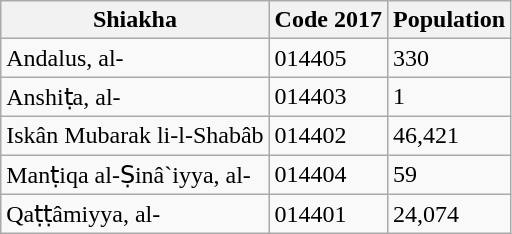<table class="wikitable">
<tr>
<th colspan="1" rowspan="1">Shiakha</th>
<th colspan="1" rowspan="1">Code 2017</th>
<th colspan="1" rowspan="1">Population</th>
</tr>
<tr>
<td>Andalus, al-</td>
<td>014405</td>
<td>330</td>
</tr>
<tr>
<td>Anshiṭa, al-</td>
<td>014403</td>
<td>1</td>
</tr>
<tr>
<td>Iskân Mubarak li-l-Shabâb</td>
<td>014402</td>
<td>46,421</td>
</tr>
<tr>
<td>Manṭiqa al-Ṣinâ`iyya, al-</td>
<td>014404</td>
<td>59</td>
</tr>
<tr>
<td>Qaṭṭâmiyya, al-</td>
<td>014401</td>
<td>24,074</td>
</tr>
</table>
